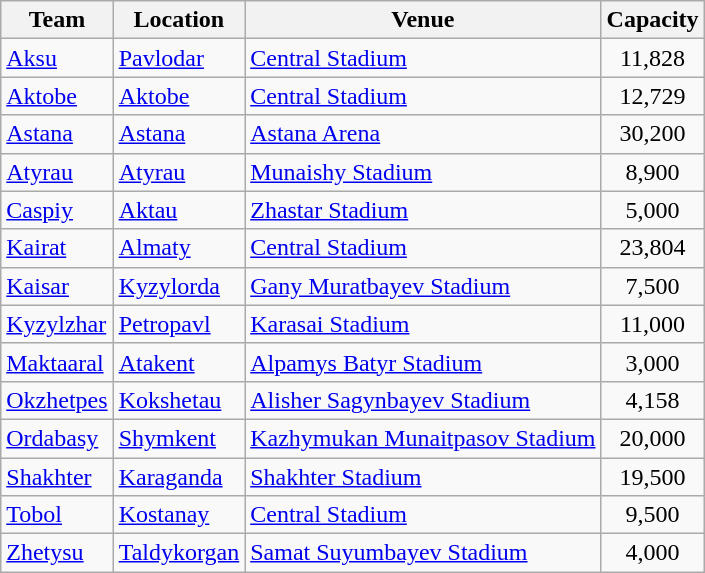<table class="wikitable sortable" border="1">
<tr>
<th>Team</th>
<th>Location</th>
<th>Venue</th>
<th>Capacity</th>
</tr>
<tr>
<td><a href='#'>Aksu</a></td>
<td><a href='#'>Pavlodar</a></td>
<td><a href='#'>Central Stadium</a></td>
<td style="text-align:center;">11,828</td>
</tr>
<tr>
<td><a href='#'>Aktobe</a></td>
<td><a href='#'>Aktobe</a></td>
<td><a href='#'>Central Stadium</a></td>
<td style="text-align:center;">12,729</td>
</tr>
<tr>
<td><a href='#'>Astana</a></td>
<td><a href='#'>Astana</a></td>
<td><a href='#'>Astana Arena</a></td>
<td style="text-align:center;">30,200</td>
</tr>
<tr>
<td><a href='#'>Atyrau</a></td>
<td><a href='#'>Atyrau</a></td>
<td><a href='#'>Munaishy Stadium</a></td>
<td style="text-align:center;">8,900</td>
</tr>
<tr>
<td><a href='#'>Caspiy</a></td>
<td><a href='#'>Aktau</a></td>
<td><a href='#'>Zhastar Stadium</a></td>
<td style="text-align:center;">5,000</td>
</tr>
<tr>
<td><a href='#'>Kairat</a></td>
<td><a href='#'>Almaty</a></td>
<td><a href='#'>Central Stadium</a></td>
<td style="text-align:center;">23,804</td>
</tr>
<tr>
<td><a href='#'>Kaisar</a></td>
<td><a href='#'>Kyzylorda</a></td>
<td><a href='#'>Gany Muratbayev Stadium</a></td>
<td style="text-align:center;">7,500</td>
</tr>
<tr>
<td><a href='#'>Kyzylzhar</a></td>
<td><a href='#'>Petropavl</a></td>
<td><a href='#'>Karasai Stadium</a></td>
<td style="text-align:center;">11,000</td>
</tr>
<tr>
<td><a href='#'>Maktaaral</a></td>
<td><a href='#'>Atakent</a></td>
<td><a href='#'>Alpamys Batyr Stadium</a></td>
<td style="text-align:center;">3,000</td>
</tr>
<tr>
<td><a href='#'>Okzhetpes</a></td>
<td><a href='#'>Kokshetau</a></td>
<td><a href='#'>Alisher Sagynbayev Stadium</a></td>
<td style="text-align:center;">4,158</td>
</tr>
<tr>
<td><a href='#'>Ordabasy</a></td>
<td><a href='#'>Shymkent</a></td>
<td><a href='#'>Kazhymukan Munaitpasov Stadium</a></td>
<td style="text-align:center;">20,000</td>
</tr>
<tr>
<td><a href='#'>Shakhter</a></td>
<td><a href='#'>Karaganda</a></td>
<td><a href='#'>Shakhter Stadium</a></td>
<td style="text-align:center;">19,500</td>
</tr>
<tr>
<td><a href='#'>Tobol</a></td>
<td><a href='#'>Kostanay</a></td>
<td><a href='#'>Central Stadium</a></td>
<td style="text-align:center;">9,500</td>
</tr>
<tr>
<td><a href='#'>Zhetysu</a></td>
<td><a href='#'>Taldykorgan</a></td>
<td><a href='#'>Samat Suyumbayev Stadium</a></td>
<td style="text-align:center;">4,000</td>
</tr>
</table>
